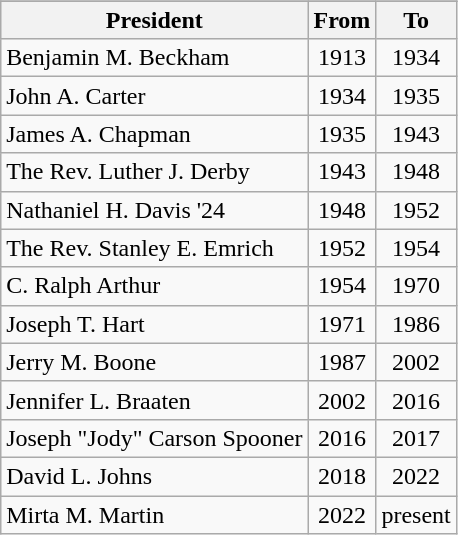<table class="wikitable" style="margin-right:16pt;margin-top:2pt;float:right;">
<tr>
</tr>
<tr>
<th>President</th>
<th>From</th>
<th>To</th>
</tr>
<tr>
<td>Benjamin M. Beckham</td>
<td style="text-align:center;">1913</td>
<td style="text-align:center;">1934</td>
</tr>
<tr>
<td>John A. Carter</td>
<td style="text-align:center;">1934</td>
<td style="text-align:center;">1935</td>
</tr>
<tr>
<td>James A. Chapman</td>
<td style="text-align:center;">1935</td>
<td style="text-align:center;">1943</td>
</tr>
<tr>
<td>The Rev. Luther J. Derby</td>
<td style="text-align:center;">1943</td>
<td style="text-align:center;">1948</td>
</tr>
<tr>
<td>Nathaniel H. Davis '24</td>
<td style="text-align:center;">1948</td>
<td style="text-align:center;">1952</td>
</tr>
<tr>
<td>The Rev. Stanley E. Emrich</td>
<td style="text-align:center;">1952</td>
<td style="text-align:center;">1954</td>
</tr>
<tr>
<td>C. Ralph Arthur</td>
<td style="text-align:center;">1954</td>
<td style="text-align:center;">1970</td>
</tr>
<tr>
<td>Joseph T. Hart</td>
<td style="text-align:center;">1971</td>
<td style="text-align:center;">1986</td>
</tr>
<tr>
<td>Jerry M. Boone</td>
<td style="text-align:center;">1987</td>
<td style="text-align:center;">2002</td>
</tr>
<tr>
<td>Jennifer L. Braaten</td>
<td style="text-align:center;">2002</td>
<td style="text-align:center;">2016</td>
</tr>
<tr>
<td>Joseph "Jody" Carson Spooner</td>
<td style="text-align:center;">2016</td>
<td style="text-align:center;">2017</td>
</tr>
<tr>
<td>David L. Johns</td>
<td style="text-align:center;">2018</td>
<td style="text-align:center;">2022</td>
</tr>
<tr>
<td>Mirta M. Martin</td>
<td style="text-align:center;">2022</td>
<td style="text-align:center;">present</td>
</tr>
</table>
